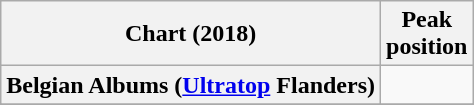<table class="wikitable plainrowheaders">
<tr>
<th>Chart (2018)</th>
<th>Peak<br>position</th>
</tr>
<tr>
<th scope="row">Belgian Albums (<a href='#'>Ultratop</a> Flanders)</th>
<td></td>
</tr>
<tr>
</tr>
<tr>
</tr>
</table>
